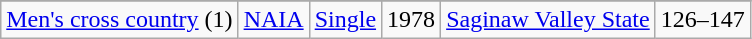<table class="wikitable">
<tr>
</tr>
<tr align="center">
<td rowspan="1"><a href='#'>Men's cross country</a> (1)</td>
<td rowspan="1"><a href='#'>NAIA</a></td>
<td rowspan="1"><a href='#'>Single</a></td>
<td>1978</td>
<td><a href='#'>Saginaw Valley State</a></td>
<td>126–147</td>
</tr>
</table>
